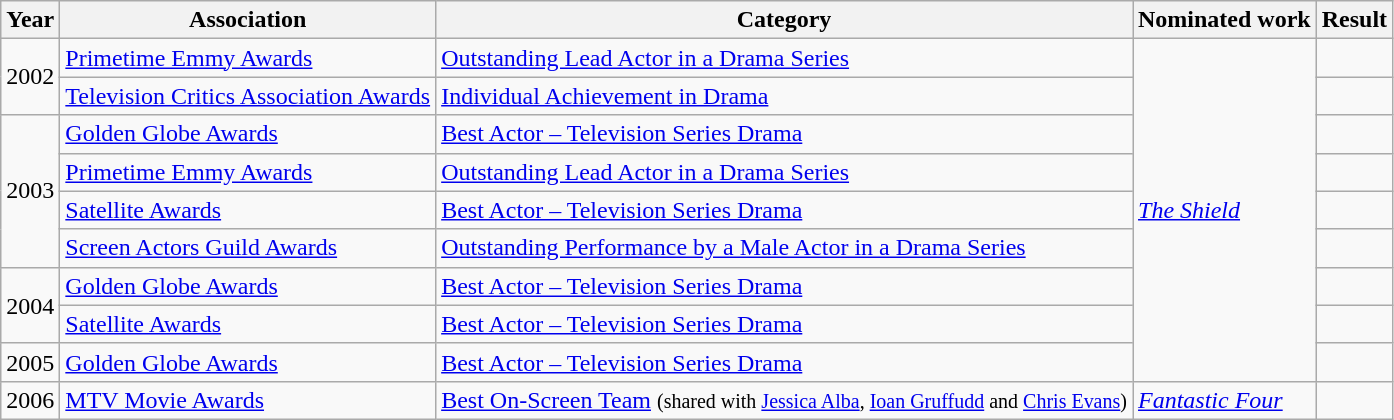<table class="wikitable sortable">
<tr>
<th>Year</th>
<th>Association</th>
<th>Category</th>
<th>Nominated work</th>
<th>Result</th>
</tr>
<tr>
<td rowspan="2">2002</td>
<td><a href='#'>Primetime Emmy Awards</a></td>
<td><a href='#'>Outstanding Lead Actor in a Drama Series</a></td>
<td rowspan="9"><em><a href='#'>The Shield</a></em></td>
<td></td>
</tr>
<tr>
<td><a href='#'>Television Critics Association Awards</a></td>
<td><a href='#'>Individual Achievement in Drama</a></td>
<td></td>
</tr>
<tr>
<td rowspan="4">2003</td>
<td><a href='#'>Golden Globe Awards</a></td>
<td><a href='#'>Best Actor – Television Series Drama</a></td>
<td></td>
</tr>
<tr>
<td><a href='#'>Primetime Emmy Awards</a></td>
<td><a href='#'>Outstanding Lead Actor in a Drama Series</a></td>
<td></td>
</tr>
<tr>
<td><a href='#'>Satellite Awards</a></td>
<td><a href='#'>Best Actor – Television Series Drama</a></td>
<td></td>
</tr>
<tr>
<td><a href='#'>Screen Actors Guild Awards</a></td>
<td><a href='#'>Outstanding Performance by a Male Actor in a Drama Series</a></td>
<td></td>
</tr>
<tr>
<td rowspan="2">2004</td>
<td><a href='#'>Golden Globe Awards</a></td>
<td><a href='#'>Best Actor – Television Series Drama</a></td>
<td></td>
</tr>
<tr>
<td><a href='#'>Satellite Awards</a></td>
<td><a href='#'>Best Actor – Television Series Drama</a></td>
<td></td>
</tr>
<tr>
<td>2005</td>
<td><a href='#'>Golden Globe Awards</a></td>
<td><a href='#'>Best Actor – Television Series Drama</a></td>
<td></td>
</tr>
<tr>
<td>2006</td>
<td><a href='#'>MTV Movie Awards</a></td>
<td><a href='#'>Best On-Screen Team</a> <small>(shared with <a href='#'>Jessica Alba</a>, <a href='#'>Ioan Gruffudd</a> and <a href='#'>Chris Evans</a>)</small></td>
<td><em><a href='#'>Fantastic Four</a></em></td>
<td></td>
</tr>
</table>
